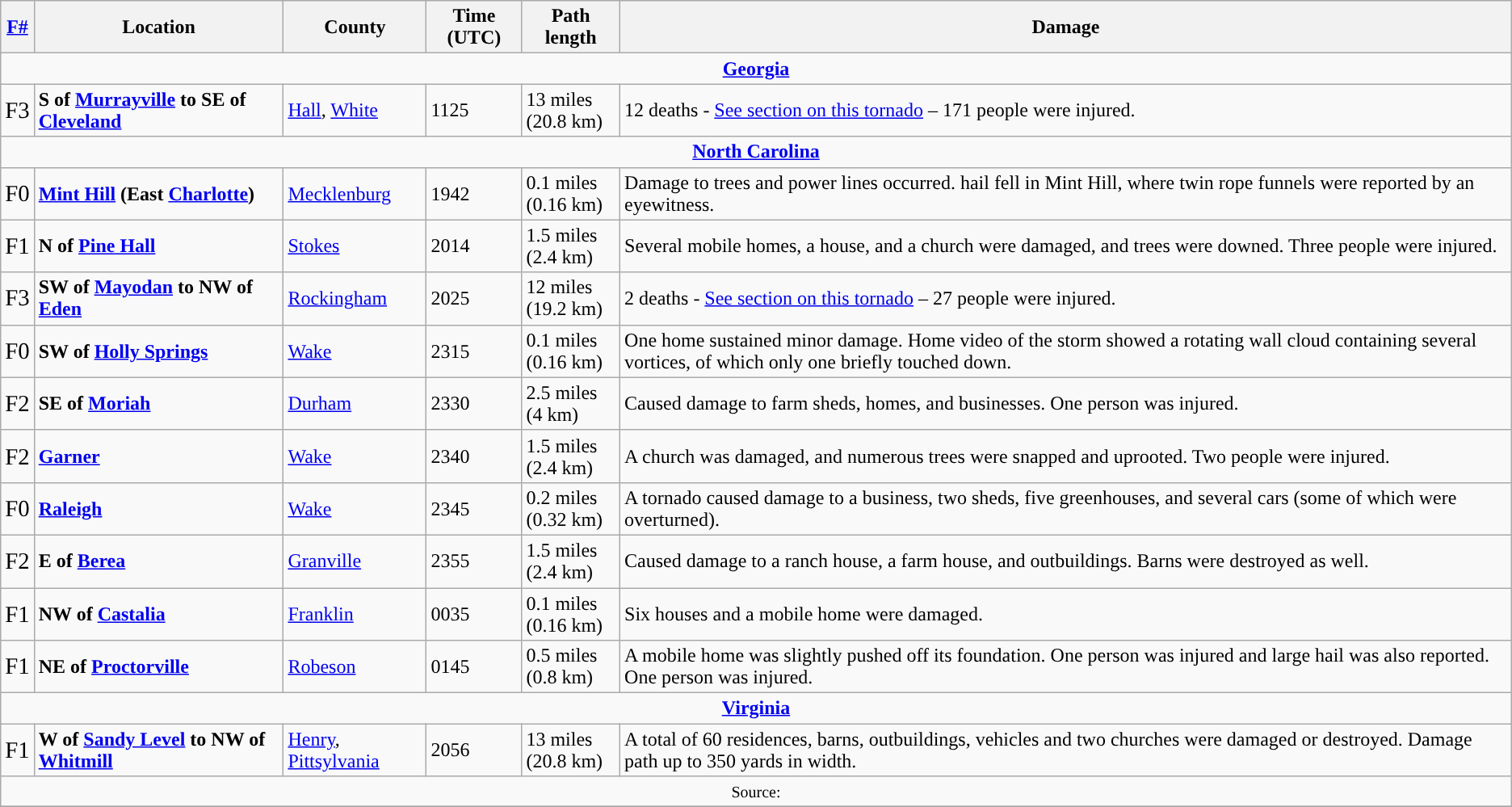<table class="wikitable">
<tr>
<th><strong><a href='#'>F#</a></strong></th>
<th><strong>Location</strong></th>
<th><strong>County</strong></th>
<th><strong>Time (UTC)</strong></th>
<th><strong>Path length</strong></th>
<th><strong>Damage</strong></th>
</tr>
<tr>
<td colspan="7" align=center><strong><a href='#'>Georgia</a></strong></td>
</tr>
<tr>
<td><big>F3</big></td>
<td><strong>S of <a href='#'>Murrayville</a> to SE of <a href='#'>Cleveland</a></strong></td>
<td><a href='#'>Hall</a>, <a href='#'>White</a></td>
<td>1125</td>
<td>13 miles <br>(20.8 km)</td>
<td>12 deaths - <a href='#'>See section on this tornado</a> – 171 people were injured.</td>
</tr>
<tr>
<td colspan="7" align=center><strong><a href='#'>North Carolina</a></strong></td>
</tr>
<tr>
<td><big>F0</big></td>
<td><strong><a href='#'>Mint Hill</a> (East <a href='#'>Charlotte</a>)</strong></td>
<td><a href='#'>Mecklenburg</a></td>
<td>1942</td>
<td>0.1 miles <br>(0.16 km)</td>
<td>Damage to trees and power lines occurred.  hail fell in Mint Hill, where twin rope funnels were reported by an eyewitness.</td>
</tr>
<tr>
<td><big>F1</big></td>
<td><strong>N of <a href='#'>Pine Hall</a></strong></td>
<td><a href='#'>Stokes</a></td>
<td>2014</td>
<td>1.5 miles <br>(2.4 km)</td>
<td>Several mobile homes, a house, and a church were damaged, and trees were downed. Three people were injured.</td>
</tr>
<tr>
<td><big>F3</big></td>
<td><strong>SW of <a href='#'>Mayodan</a> to NW of <a href='#'>Eden</a></strong></td>
<td><a href='#'>Rockingham</a></td>
<td>2025</td>
<td>12 miles <br>(19.2 km)</td>
<td>2 deaths - <a href='#'>See section on this tornado</a> – 27 people were injured.</td>
</tr>
<tr>
<td><big>F0</big></td>
<td><strong>SW of <a href='#'>Holly Springs</a></strong></td>
<td><a href='#'>Wake</a></td>
<td>2315</td>
<td>0.1 miles <br>(0.16 km)</td>
<td>One home sustained minor damage. Home video of the storm showed a rotating wall cloud containing several vortices, of which only one briefly touched down.</td>
</tr>
<tr>
<td><big>F2</big></td>
<td><strong>SE of <a href='#'>Moriah</a></strong></td>
<td><a href='#'>Durham</a></td>
<td>2330</td>
<td>2.5 miles <br>(4 km)</td>
<td>Caused damage to farm sheds, homes, and businesses. One person was injured.</td>
</tr>
<tr>
<td><big>F2</big></td>
<td><strong><a href='#'>Garner</a></strong></td>
<td><a href='#'>Wake</a></td>
<td>2340</td>
<td>1.5 miles <br>(2.4 km)</td>
<td>A church was damaged, and numerous trees were snapped and uprooted. Two people were injured.</td>
</tr>
<tr>
<td><big>F0</big></td>
<td><strong><a href='#'>Raleigh</a></strong></td>
<td><a href='#'>Wake</a></td>
<td>2345</td>
<td>0.2 miles <br>(0.32 km)</td>
<td>A tornado caused damage to a business, two sheds, five greenhouses, and several cars (some of which were overturned).</td>
</tr>
<tr>
<td><big>F2</big></td>
<td><strong>E of <a href='#'>Berea</a></strong></td>
<td><a href='#'>Granville</a></td>
<td>2355</td>
<td>1.5 miles <br>(2.4 km)</td>
<td>Caused damage to a ranch house, a farm house, and outbuildings. Barns were destroyed as well.</td>
</tr>
<tr>
<td><big>F1</big></td>
<td><strong>NW of <a href='#'>Castalia</a></strong></td>
<td><a href='#'>Franklin</a></td>
<td>0035</td>
<td>0.1 miles <br>(0.16 km)</td>
<td>Six houses and a mobile home were damaged.</td>
</tr>
<tr>
<td><big>F1</big></td>
<td><strong>NE of <a href='#'>Proctorville</a></strong></td>
<td><a href='#'>Robeson</a></td>
<td>0145</td>
<td>0.5 miles <br>(0.8 km)</td>
<td>A mobile home was slightly pushed off its foundation. One person was injured and large hail was also reported. One person was injured.</td>
</tr>
<tr>
<td colspan="7" align=center><strong><a href='#'>Virginia</a></strong></td>
</tr>
<tr>
<td><big>F1</big></td>
<td><strong>W of <a href='#'>Sandy Level</a> to NW of <a href='#'>Whitmill</a></strong></td>
<td><a href='#'>Henry</a>, <a href='#'>Pittsylvania</a></td>
<td>2056</td>
<td>13 miles <br>(20.8 km)</td>
<td>A total of 60 residences, barns, outbuildings, vehicles and two churches were damaged or destroyed. Damage path up to 350 yards in width.</td>
</tr>
<tr>
<td colspan="7" align=center><small>Source: </small></td>
</tr>
<tr>
</tr>
</table>
